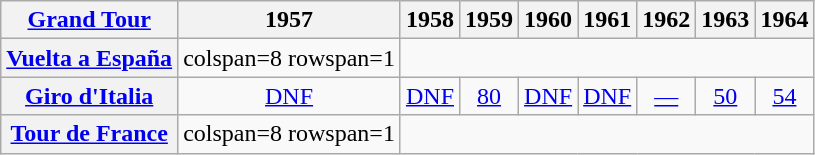<table class="wikitable plainrowheaders">
<tr>
<th scope="col"><a href='#'>Grand Tour</a></th>
<th scope="col">1957</th>
<th scope="col">1958</th>
<th scope="col">1959</th>
<th scope="col">1960</th>
<th scope="col">1961</th>
<th scope="col">1962</th>
<th scope="col">1963</th>
<th scope="col">1964</th>
</tr>
<tr style="text-align:center;">
<th scope="row"> <a href='#'>Vuelta a España</a></th>
<td>colspan=8 rowspan=1 </td>
</tr>
<tr style="text-align:center;">
<th scope="row"> <a href='#'>Giro d'Italia</a></th>
<td><a href='#'>DNF</a></td>
<td><a href='#'>DNF</a></td>
<td><a href='#'>80</a></td>
<td><a href='#'>DNF</a></td>
<td><a href='#'>DNF</a></td>
<td><a href='#'>—</a></td>
<td><a href='#'>50</a></td>
<td><a href='#'>54</a></td>
</tr>
<tr style="text-align:center;">
<th scope="row"> <a href='#'>Tour de France</a></th>
<td>colspan=8 rowspan=1 </td>
</tr>
</table>
